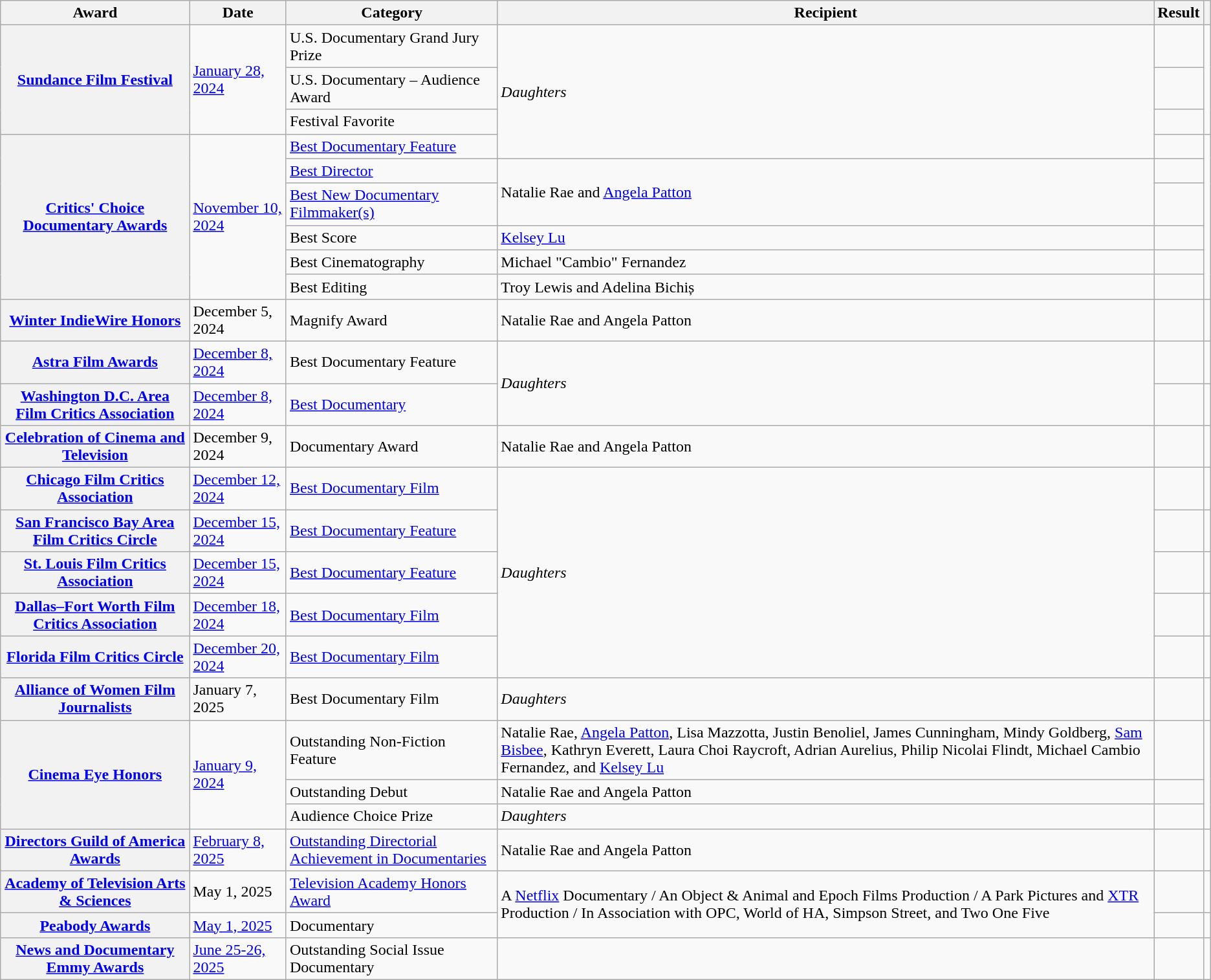<table class="wikitable sortable plainrowheaders">
<tr>
<th>Award</th>
<th>Date</th>
<th>Category</th>
<th>Recipient</th>
<th>Result</th>
<th></th>
</tr>
<tr>
<th scope="row" rowspan="3"><a href='#'>Sundance Film Festival</a></th>
<td rowspan="3"><a href='#'>January 28, 2024</a></td>
<td>U.S. Documentary Grand Jury Prize</td>
<td rowspan="4"><em>Daughters</em></td>
<td></td>
<td rowspan="3" align="center"></td>
</tr>
<tr>
<td>U.S. Documentary – Audience Award</td>
<td></td>
</tr>
<tr>
<td>Festival Favorite</td>
<td></td>
</tr>
<tr>
<th rowspan="6" scope="row"><a href='#'>Critics' Choice Documentary Awards</a></th>
<td rowspan="6"><a href='#'>November 10, 2024</a></td>
<td><a href='#'>Best Documentary Feature</a></td>
<td></td>
<td rowspan="6" align="center"></td>
</tr>
<tr>
<td><a href='#'>Best Director</a></td>
<td rowspan="2">Natalie Rae and <a href='#'>Angela Patton</a></td>
<td></td>
</tr>
<tr>
<td><a href='#'>Best New Documentary Filmmaker(s)</a></td>
<td></td>
</tr>
<tr>
<td>Best Score</td>
<td><a href='#'>Kelsey Lu</a></td>
<td></td>
</tr>
<tr>
<td>Best Cinematography</td>
<td>Michael "Cambio" Fernandez</td>
<td></td>
</tr>
<tr>
<td>Best Editing</td>
<td>Troy Lewis and Adelina Bichiș</td>
<td></td>
</tr>
<tr>
<th scope="row"><a href='#'>Winter IndieWire Honors</a></th>
<td>December 5, 2024</td>
<td>Magnify Award</td>
<td>Natalie Rae and Angela Patton</td>
<td></td>
<td align="center"></td>
</tr>
<tr>
<th scope="row"><a href='#'>Astra Film Awards</a></th>
<td><a href='#'>December 8, 2024</a></td>
<td>Best Documentary Feature</td>
<td rowspan="2"><em>Daughters</em></td>
<td></td>
<td align="center"></td>
</tr>
<tr>
<th scope="row"><a href='#'>Washington D.C. Area Film Critics Association</a></th>
<td><a href='#'>December 8, 2024</a></td>
<td><a href='#'>Best Documentary</a></td>
<td></td>
<td align="center"></td>
</tr>
<tr>
<th scope="row"><a href='#'>Celebration of Cinema and Television</a></th>
<td>December 9, 2024</td>
<td>Documentary Award</td>
<td>Natalie Rae and Angela Patton</td>
<td></td>
<td align="center"></td>
</tr>
<tr>
<th scope="row"><a href='#'>Chicago Film Critics Association</a></th>
<td><a href='#'>December 12, 2024</a></td>
<td><a href='#'>Best Documentary Film</a></td>
<td rowspan="5"><em>Daughters</em></td>
<td></td>
<td align="center"></td>
</tr>
<tr>
<th scope="row"><a href='#'>San Francisco Bay Area Film Critics Circle</a></th>
<td><a href='#'>December 15, 2024</a></td>
<td><a href='#'>Best Documentary Feature</a></td>
<td></td>
<td align="center"></td>
</tr>
<tr>
<th scope="row"><a href='#'>St. Louis Film Critics Association</a></th>
<td><a href='#'>December 15, 2024</a></td>
<td><a href='#'>Best Documentary Feature</a></td>
<td></td>
<td align="center"></td>
</tr>
<tr>
<th scope="row"><a href='#'>Dallas–Fort Worth Film Critics Association</a></th>
<td><a href='#'>December 18, 2024</a></td>
<td><a href='#'>Best Documentary Film</a></td>
<td></td>
<td align="center"></td>
</tr>
<tr>
<th scope="row"><a href='#'>Florida Film Critics Circle</a></th>
<td><a href='#'>December 20, 2024</a></td>
<td><a href='#'>Best Documentary Film</a></td>
<td></td>
<td align="center"></td>
</tr>
<tr>
<th scope="row"><a href='#'>Alliance of Women Film Journalists</a></th>
<td>January 7, 2025</td>
<td>Best Documentary Film</td>
<td><em>Daughters</em></td>
<td></td>
<td align="center"></td>
</tr>
<tr>
<th scope="row" rowspan="3"><a href='#'>Cinema Eye Honors</a></th>
<td rowspan="3"><a href='#'>January 9, 2024</a></td>
<td>Outstanding Non-Fiction Feature</td>
<td>Natalie Rae, <a href='#'>Angela Patton</a>, Lisa Mazzotta, Justin Benoliel, James Cunningham, Mindy Goldberg, <a href='#'>Sam Bisbee</a>, Kathryn Everett, Laura Choi Raycroft, Adrian Aurelius, Philip Nicolai Flindt, Michael Cambio Fernandez, and <a href='#'>Kelsey Lu</a></td>
<td></td>
<td align="center" rowspan="3"></td>
</tr>
<tr>
<td>Outstanding Debut</td>
<td>Natalie Rae and Angela Patton</td>
<td></td>
</tr>
<tr>
<td>Audience Choice Prize</td>
<td><em>Daughters</em></td>
<td></td>
</tr>
<tr>
<th scope="row"><a href='#'>Directors Guild of America Awards</a></th>
<td><a href='#'>February 8, 2025</a></td>
<td><a href='#'>Outstanding Directorial Achievement in Documentaries</a></td>
<td>Natalie Rae and Angela Patton</td>
<td></td>
<td align="center"></td>
</tr>
<tr>
<th scope="row"><a href='#'>Academy of Television Arts & Sciences</a></th>
<td>May 1, 2025</td>
<td><a href='#'>Television Academy Honors Award</a></td>
<td rowspan="2">A <a href='#'>Netflix</a> Documentary / An Object & Animal and Epoch Films Production / A Park Pictures and <a href='#'>XTR</a> Production / In Association with OPC, World of HA, Simpson Street, and Two One Five</td>
<td></td>
<td align="center"></td>
</tr>
<tr>
<th scope="row"><a href='#'>Peabody Awards</a></th>
<td><a href='#'>May 1, 2025</a></td>
<td>Documentary</td>
<td></td>
<td align="center"></td>
</tr>
<tr>
<th scope="row"><a href='#'>News and Documentary Emmy Awards</a></th>
<td><a href='#'>June 25-26, 2025</a></td>
<td>Outstanding Social Issue Documentary</td>
<td></td>
<td></td>
<td align="center"></td>
</tr>
</table>
